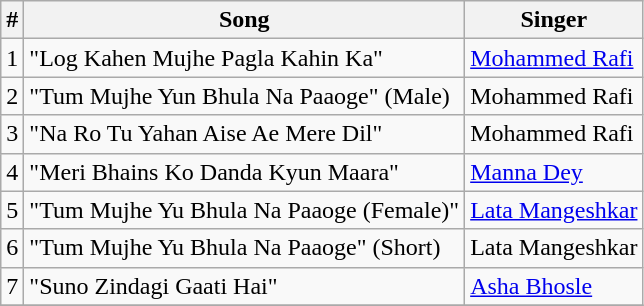<table class="wikitable">
<tr>
<th>#</th>
<th>Song</th>
<th>Singer</th>
</tr>
<tr>
<td>1</td>
<td>"Log Kahen Mujhe Pagla Kahin Ka"</td>
<td><a href='#'>Mohammed Rafi</a></td>
</tr>
<tr>
<td>2</td>
<td>"Tum Mujhe Yun Bhula Na Paaoge" (Male)</td>
<td>Mohammed Rafi</td>
</tr>
<tr>
<td>3</td>
<td>"Na Ro Tu Yahan Aise Ae Mere Dil"</td>
<td>Mohammed Rafi</td>
</tr>
<tr>
<td>4</td>
<td>"Meri Bhains Ko Danda Kyun Maara"</td>
<td><a href='#'>Manna Dey</a></td>
</tr>
<tr>
<td>5</td>
<td>"Tum Mujhe Yu Bhula Na Paaoge (Female)"</td>
<td><a href='#'>Lata Mangeshkar</a></td>
</tr>
<tr>
<td>6</td>
<td>"Tum Mujhe Yu Bhula Na Paaoge" (Short)</td>
<td>Lata Mangeshkar</td>
</tr>
<tr>
<td>7</td>
<td>"Suno Zindagi Gaati Hai"</td>
<td><a href='#'>Asha Bhosle</a></td>
</tr>
<tr>
</tr>
</table>
